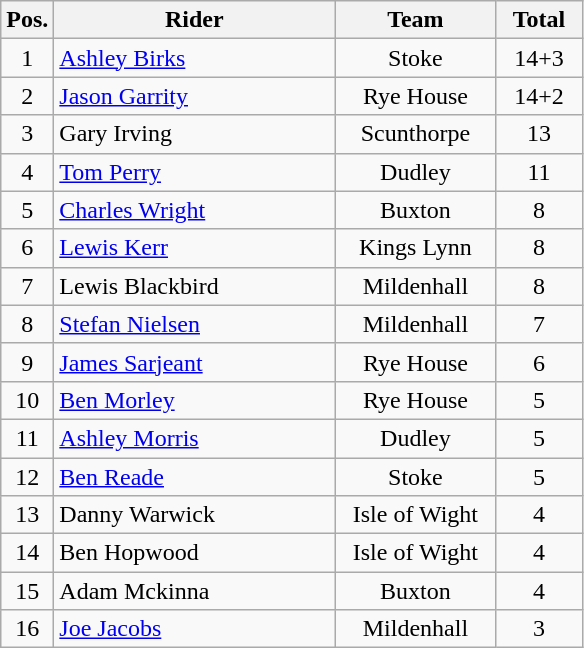<table class=wikitable>
<tr>
<th width=25px>Pos.</th>
<th width=180px>Rider</th>
<th width=100px>Team</th>
<th width=50px>Total</th>
</tr>
<tr align=center >
<td>1</td>
<td align=left><a href='#'>Ashley Birks</a></td>
<td>Stoke</td>
<td>14+3</td>
</tr>
<tr align=center>
<td>2</td>
<td align=left><a href='#'>Jason Garrity</a></td>
<td>Rye House</td>
<td>14+2</td>
</tr>
<tr align=center>
<td>3</td>
<td align=left>Gary Irving</td>
<td>Scunthorpe</td>
<td>13</td>
</tr>
<tr align=center>
<td>4</td>
<td align=left><a href='#'>Tom Perry</a></td>
<td>Dudley</td>
<td>11</td>
</tr>
<tr align=center>
<td>5</td>
<td align=left><a href='#'>Charles Wright</a></td>
<td>Buxton</td>
<td>8</td>
</tr>
<tr align=center>
<td>6</td>
<td align=left><a href='#'>Lewis Kerr</a></td>
<td>Kings Lynn</td>
<td>8</td>
</tr>
<tr align=center>
<td>7</td>
<td align=left>Lewis Blackbird</td>
<td>Mildenhall</td>
<td>8</td>
</tr>
<tr align=center>
<td>8</td>
<td align=left><a href='#'>Stefan Nielsen</a></td>
<td>Mildenhall</td>
<td>7</td>
</tr>
<tr align=center>
<td>9</td>
<td align=left><a href='#'>James Sarjeant</a></td>
<td>Rye House</td>
<td>6</td>
</tr>
<tr align=center>
<td>10</td>
<td align=left><a href='#'>Ben Morley</a></td>
<td>Rye House</td>
<td>5</td>
</tr>
<tr align=center>
<td>11</td>
<td align=left><a href='#'>Ashley Morris</a></td>
<td>Dudley</td>
<td>5</td>
</tr>
<tr align=center>
<td>12</td>
<td align=left><a href='#'>Ben Reade</a></td>
<td>Stoke</td>
<td>5</td>
</tr>
<tr align=center>
<td>13</td>
<td align=left>Danny Warwick</td>
<td>Isle of Wight</td>
<td>4</td>
</tr>
<tr align=center>
<td>14</td>
<td align=left>Ben Hopwood</td>
<td>Isle of Wight</td>
<td>4</td>
</tr>
<tr align=center>
<td>15</td>
<td align=left>Adam Mckinna</td>
<td>Buxton</td>
<td>4</td>
</tr>
<tr align=center>
<td>16</td>
<td align=left><a href='#'>Joe Jacobs</a></td>
<td>Mildenhall</td>
<td>3</td>
</tr>
</table>
